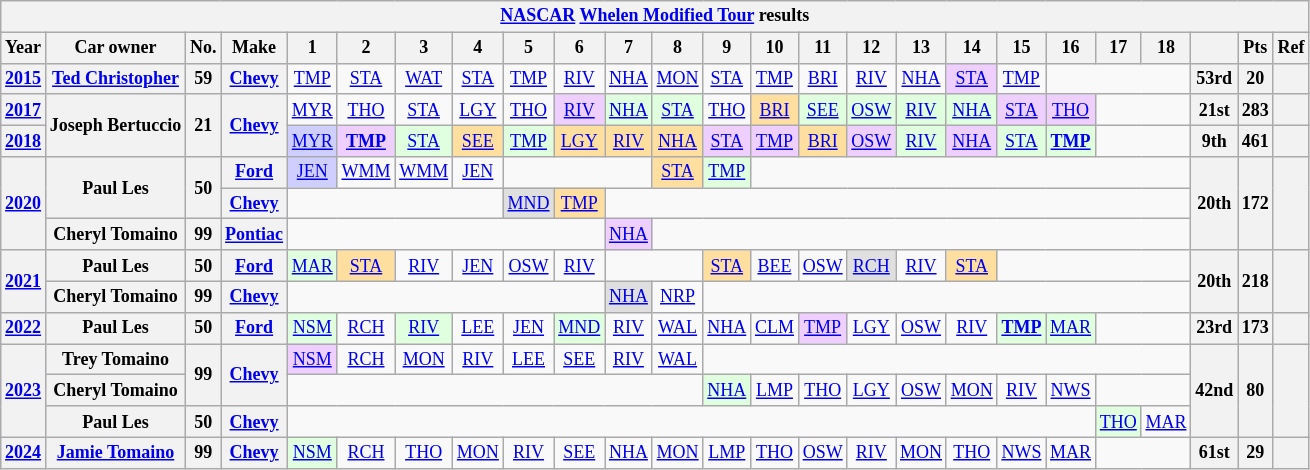<table class="wikitable" style="text-align:center; font-size:75%">
<tr>
<th colspan=38><a href='#'>NASCAR</a> <a href='#'>Whelen Modified Tour</a> results</th>
</tr>
<tr>
<th>Year</th>
<th>Car owner</th>
<th>No.</th>
<th>Make</th>
<th>1</th>
<th>2</th>
<th>3</th>
<th>4</th>
<th>5</th>
<th>6</th>
<th>7</th>
<th>8</th>
<th>9</th>
<th>10</th>
<th>11</th>
<th>12</th>
<th>13</th>
<th>14</th>
<th>15</th>
<th>16</th>
<th>17</th>
<th>18</th>
<th></th>
<th>Pts</th>
<th>Ref</th>
</tr>
<tr>
<th><a href='#'>2015</a></th>
<th><a href='#'>Ted Christopher</a></th>
<th>59</th>
<th><a href='#'>Chevy</a></th>
<td><a href='#'>TMP</a></td>
<td><a href='#'>STA</a></td>
<td><a href='#'>WAT</a></td>
<td><a href='#'>STA</a></td>
<td><a href='#'>TMP</a></td>
<td><a href='#'>RIV</a></td>
<td><a href='#'>NHA</a></td>
<td><a href='#'>MON</a></td>
<td><a href='#'>STA</a></td>
<td><a href='#'>TMP</a></td>
<td><a href='#'>BRI</a></td>
<td><a href='#'>RIV</a></td>
<td><a href='#'>NHA</a></td>
<td style="background:#EFCFFF;"><a href='#'>STA</a><br></td>
<td><a href='#'>TMP</a></td>
<td colspan=3></td>
<th>53rd</th>
<th>20</th>
<th></th>
</tr>
<tr>
<th><a href='#'>2017</a></th>
<th rowspan=2>Joseph Bertuccio</th>
<th rowspan=2>21</th>
<th rowspan=2><a href='#'>Chevy</a></th>
<td><a href='#'>MYR</a></td>
<td><a href='#'>THO</a></td>
<td><a href='#'>STA</a></td>
<td><a href='#'>LGY</a></td>
<td><a href='#'>THO</a></td>
<td style="background:#EFCFFF;"><a href='#'>RIV</a><br></td>
<td style="background:#DFFFDF;"><a href='#'>NHA</a><br></td>
<td style="background:#DFFFDF;"><a href='#'>STA</a><br></td>
<td><a href='#'>THO</a></td>
<td style="background:#FFDF9F;"><a href='#'>BRI</a><br></td>
<td style="background:#DFFFDF;"><a href='#'>SEE</a><br></td>
<td style="background:#DFFFDF;"><a href='#'>OSW</a><br></td>
<td style="background:#DFFFDF;"><a href='#'>RIV</a><br></td>
<td style="background:#DFFFDF;"><a href='#'>NHA</a><br></td>
<td style="background:#EFCFFF;"><a href='#'>STA</a><br></td>
<td style="background:#EFCFFF;"><a href='#'>THO</a><br></td>
<td colspan=2></td>
<th>21st</th>
<th>283</th>
<th></th>
</tr>
<tr>
<th><a href='#'>2018</a></th>
<td style="background:#CFCFFF;"><a href='#'>MYR</a><br></td>
<td style="background:#EFCFFF;"><strong><a href='#'>TMP</a></strong><br></td>
<td style="background:#DFFFDF;"><a href='#'>STA</a><br></td>
<td style="background:#FFDF9F;"><a href='#'>SEE</a><br></td>
<td style="background:#DFFFDF;"><a href='#'>TMP</a><br></td>
<td style="background:#FFDF9F;"><a href='#'>LGY</a><br></td>
<td style="background:#FFDF9F;"><a href='#'>RIV</a><br></td>
<td style="background:#FFDF9F;"><a href='#'>NHA</a><br></td>
<td style="background:#EFCFFF;"><a href='#'>STA</a><br></td>
<td style="background:#EFCFFF;"><a href='#'>TMP</a><br></td>
<td style="background:#FFDF9F;"><a href='#'>BRI</a><br></td>
<td style="background:#EFCFFF;"><a href='#'>OSW</a><br></td>
<td style="background:#DFFFDF;"><a href='#'>RIV</a><br></td>
<td style="background:#EFCFFF;"><a href='#'>NHA</a><br></td>
<td style="background:#DFFFDF;"><a href='#'>STA</a><br></td>
<td style="background:#DFFFDF;"><strong><a href='#'>TMP</a></strong><br></td>
<td colspan=2></td>
<th>9th</th>
<th>461</th>
<th></th>
</tr>
<tr>
<th rowspan=3><a href='#'>2020</a></th>
<th rowspan=2>Paul Les</th>
<th rowspan=2>50</th>
<th><a href='#'>Ford</a></th>
<td style="background:#CFCFFF;"><a href='#'>JEN</a><br></td>
<td><a href='#'>WMM</a></td>
<td><a href='#'>WMM</a></td>
<td><a href='#'>JEN</a></td>
<td colspan=3></td>
<td style="background:#FFDF9F;"><a href='#'>STA</a><br></td>
<td style="background:#DFFFDF;"><a href='#'>TMP</a><br></td>
<td colspan=9></td>
<th rowspan=3>20th</th>
<th rowspan=3>172</th>
<th rowspan=3></th>
</tr>
<tr>
<th><a href='#'>Chevy</a></th>
<td colspan=4></td>
<td style="background:#DFDFDF;"><a href='#'>MND</a><br></td>
<td style="background:#FFDF9F;"><a href='#'>TMP</a><br></td>
<td colspan=12></td>
</tr>
<tr>
<th>Cheryl Tomaino</th>
<th>99</th>
<th><a href='#'>Pontiac</a></th>
<td colspan=6></td>
<td style="background:#EFCFFF;"><a href='#'>NHA</a><br></td>
<td colspan=11></td>
</tr>
<tr>
<th rowspan=2><a href='#'>2021</a></th>
<th>Paul Les</th>
<th>50</th>
<th><a href='#'>Ford</a></th>
<td style="background:#DFFFDF;"><a href='#'>MAR</a><br></td>
<td style="background:#FFDF9F;"><a href='#'>STA</a><br></td>
<td><a href='#'>RIV</a></td>
<td><a href='#'>JEN</a></td>
<td><a href='#'>OSW</a></td>
<td><a href='#'>RIV</a></td>
<td colspan=2></td>
<td style="background:#FFDF9F;"><a href='#'>STA</a><br></td>
<td><a href='#'>BEE</a></td>
<td><a href='#'>OSW</a></td>
<td style="background:#DFDFDF;"><a href='#'>RCH</a><br></td>
<td><a href='#'>RIV</a></td>
<td style="background:#FFDF9F;"><a href='#'>STA</a><br></td>
<td colspan=4></td>
<th rowspan=2>20th</th>
<th rowspan=2>218</th>
<th rowspan=2></th>
</tr>
<tr>
<th>Cheryl Tomaino</th>
<th>99</th>
<th><a href='#'>Chevy</a></th>
<td colspan=6></td>
<td style="background:#DFDFDF;"><a href='#'>NHA</a><br></td>
<td><a href='#'>NRP</a></td>
<td colspan=10></td>
</tr>
<tr>
<th><a href='#'>2022</a></th>
<th>Paul Les</th>
<th>50</th>
<th><a href='#'>Ford</a></th>
<td style="background:#DFFFDF;"><a href='#'>NSM</a><br></td>
<td><a href='#'>RCH</a></td>
<td style="background:#DFFFDF;"><a href='#'>RIV</a><br></td>
<td><a href='#'>LEE</a></td>
<td><a href='#'>JEN</a></td>
<td style="background:#DFFFDF;"><a href='#'>MND</a><br></td>
<td><a href='#'>RIV</a></td>
<td><a href='#'>WAL</a></td>
<td><a href='#'>NHA</a></td>
<td><a href='#'>CLM</a></td>
<td style="background:#EFCFFF;"><a href='#'>TMP</a><br></td>
<td><a href='#'>LGY</a></td>
<td><a href='#'>OSW</a></td>
<td><a href='#'>RIV</a></td>
<td style="background:#DFFFDF;"><strong><a href='#'>TMP</a></strong><br></td>
<td style="background:#DFFFDF;"><a href='#'>MAR</a><br></td>
<td colspan=2></td>
<th>23rd</th>
<th>173</th>
<th></th>
</tr>
<tr>
<th rowspan=3><a href='#'>2023</a></th>
<th>Trey Tomaino</th>
<th rowspan=2>99</th>
<th rowspan=2><a href='#'>Chevy</a></th>
<td style="background:#EFCFFF;"><a href='#'>NSM</a><br></td>
<td><a href='#'>RCH</a></td>
<td><a href='#'>MON</a></td>
<td><a href='#'>RIV</a></td>
<td><a href='#'>LEE</a></td>
<td><a href='#'>SEE</a></td>
<td><a href='#'>RIV</a></td>
<td><a href='#'>WAL</a></td>
<td colspan=10></td>
<th rowspan=3>42nd</th>
<th rowspan=3>80</th>
<th rowspan=3></th>
</tr>
<tr>
<th>Cheryl Tomaino</th>
<td colspan=8></td>
<td style="background:#DFFFDF;"><a href='#'>NHA</a><br></td>
<td><a href='#'>LMP</a></td>
<td><a href='#'>THO</a></td>
<td><a href='#'>LGY</a></td>
<td><a href='#'>OSW</a></td>
<td><a href='#'>MON</a></td>
<td><a href='#'>RIV</a></td>
<td><a href='#'>NWS</a></td>
<td colspan=2></td>
</tr>
<tr>
<th>Paul Les</th>
<th>50</th>
<th><a href='#'>Chevy</a></th>
<td colspan=16></td>
<td style="background:#DFFFDF;"><a href='#'>THO</a><br></td>
<td><a href='#'>MAR</a></td>
</tr>
<tr>
<th><a href='#'>2024</a></th>
<th><a href='#'>Jamie Tomaino</a></th>
<th>99</th>
<th><a href='#'>Chevy</a></th>
<td style="background:#DFFFDF;"><a href='#'>NSM</a><br></td>
<td><a href='#'>RCH</a></td>
<td><a href='#'>THO</a></td>
<td><a href='#'>MON</a></td>
<td><a href='#'>RIV</a></td>
<td><a href='#'>SEE</a></td>
<td><a href='#'>NHA</a></td>
<td><a href='#'>MON</a></td>
<td><a href='#'>LMP</a></td>
<td><a href='#'>THO</a></td>
<td><a href='#'>OSW</a></td>
<td><a href='#'>RIV</a></td>
<td><a href='#'>MON</a></td>
<td><a href='#'>THO</a></td>
<td><a href='#'>NWS</a></td>
<td><a href='#'>MAR</a></td>
<td colspan=2></td>
<th>61st</th>
<th>29</th>
<th></th>
</tr>
</table>
